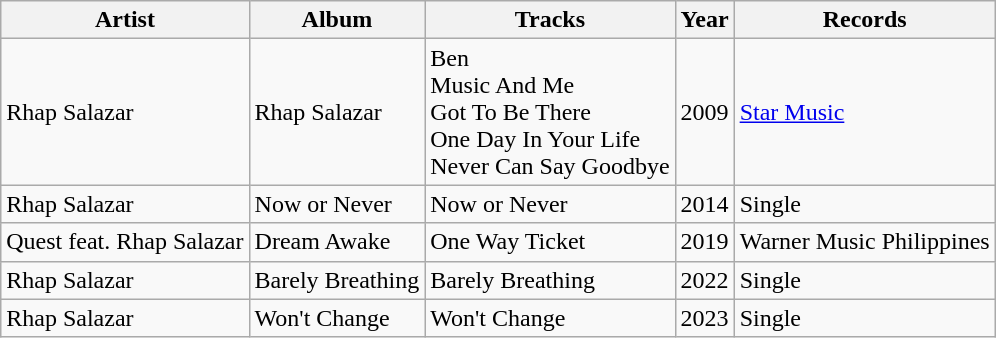<table class="wikitable">
<tr>
<th>Artist</th>
<th>Album</th>
<th>Tracks</th>
<th>Year</th>
<th>Records</th>
</tr>
<tr>
<td>Rhap Salazar</td>
<td>Rhap Salazar</td>
<td>Ben <br>Music And Me <br>Got To Be There <br>One Day In Your Life <br>Never Can Say Goodbye</td>
<td>2009</td>
<td><a href='#'>Star Music</a></td>
</tr>
<tr>
<td>Rhap Salazar</td>
<td>Now or Never</td>
<td>Now or Never</td>
<td>2014</td>
<td>Single</td>
</tr>
<tr>
<td>Quest feat. Rhap Salazar</td>
<td>Dream Awake</td>
<td>One Way Ticket</td>
<td>2019</td>
<td>Warner Music Philippines</td>
</tr>
<tr>
<td>Rhap Salazar</td>
<td>Barely Breathing</td>
<td>Barely Breathing</td>
<td>2022</td>
<td>Single</td>
</tr>
<tr>
<td>Rhap Salazar</td>
<td>Won't Change</td>
<td>Won't Change</td>
<td>2023</td>
<td>Single</td>
</tr>
</table>
